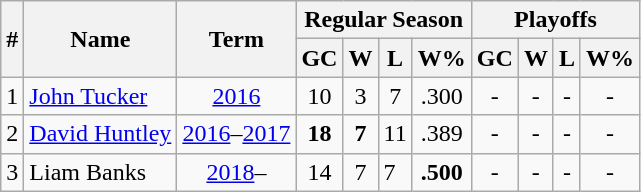<table class="wikitable">
<tr>
<th rowspan="2">#</th>
<th rowspan="2">Name</th>
<th rowspan="2">Term</th>
<th colspan="4">Regular Season</th>
<th colspan="4">Playoffs</th>
</tr>
<tr>
<th>GC</th>
<th>W</th>
<th>L</th>
<th>W%</th>
<th>GC</th>
<th>W</th>
<th>L</th>
<th>W%</th>
</tr>
<tr>
<td align=center>1</td>
<td><a href='#'>John Tucker</a></td>
<td align=center><a href='#'>2016</a></td>
<td align=center>10</td>
<td align=center>3</td>
<td align=center>7</td>
<td align=center>.300</td>
<td align=center>-</td>
<td align=center>-</td>
<td align=center>-</td>
<td align=center>-</td>
</tr>
<tr>
<td align=center>2</td>
<td><a href='#'>David Huntley</a></td>
<td align=center><a href='#'>2016</a>–<a href='#'>2017</a></td>
<td align=center><strong>18</strong></td>
<td align=center><strong>7</strong></td>
<td align=center>11</td>
<td align=center>.389</td>
<td align=center>-</td>
<td align=center>-</td>
<td align=center>-</td>
<td align=center>-</td>
</tr>
<tr>
<td align=center>3</td>
<td>Liam Banks</td>
<td align=center><a href='#'>2018</a>–</td>
<td align=center>14</td>
<td align=center>7</td>
<td nalign=center>7</td>
<td align=center><strong>.500</strong></td>
<td align=center>-</td>
<td align=center>-</td>
<td align=center>-</td>
<td align=center>-</td>
</tr>
</table>
